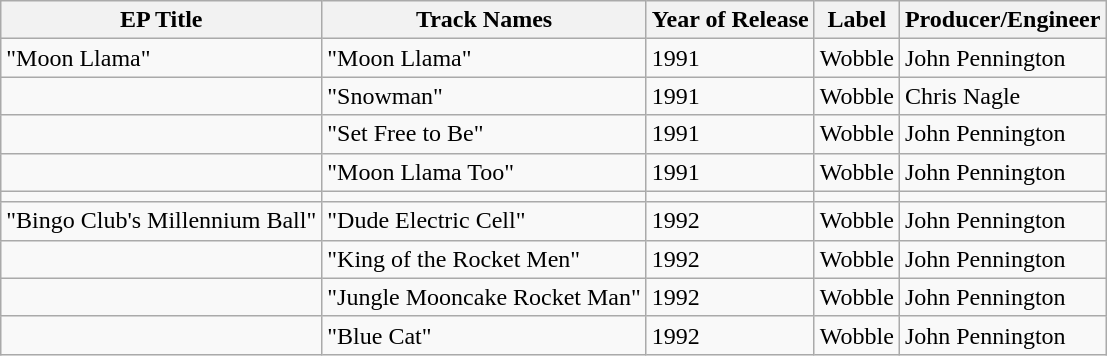<table class="wikitable">
<tr>
<th>EP Title</th>
<th>Track Names</th>
<th>Year of Release</th>
<th>Label</th>
<th>Producer/Engineer</th>
</tr>
<tr>
<td>"Moon Llama"</td>
<td>"Moon Llama"</td>
<td>1991</td>
<td>Wobble</td>
<td>John Pennington</td>
</tr>
<tr>
<td></td>
<td>"Snowman"</td>
<td>1991</td>
<td>Wobble</td>
<td>Chris Nagle</td>
</tr>
<tr>
<td></td>
<td>"Set Free to Be"</td>
<td>1991</td>
<td>Wobble</td>
<td>John Pennington</td>
</tr>
<tr>
<td></td>
<td>"Moon Llama Too"</td>
<td>1991</td>
<td>Wobble</td>
<td>John Pennington</td>
</tr>
<tr>
<td></td>
<td></td>
<td></td>
<td></td>
<td></td>
</tr>
<tr>
<td>"Bingo Club's Millennium Ball"</td>
<td>"Dude Electric Cell"</td>
<td>1992</td>
<td>Wobble</td>
<td>John Pennington</td>
</tr>
<tr>
<td></td>
<td>"King of the Rocket Men"</td>
<td>1992</td>
<td>Wobble</td>
<td>John Pennington</td>
</tr>
<tr>
<td></td>
<td>"Jungle Mooncake Rocket Man"</td>
<td>1992</td>
<td>Wobble</td>
<td>John Pennington</td>
</tr>
<tr>
<td></td>
<td>"Blue Cat"</td>
<td>1992</td>
<td>Wobble</td>
<td>John Pennington</td>
</tr>
</table>
